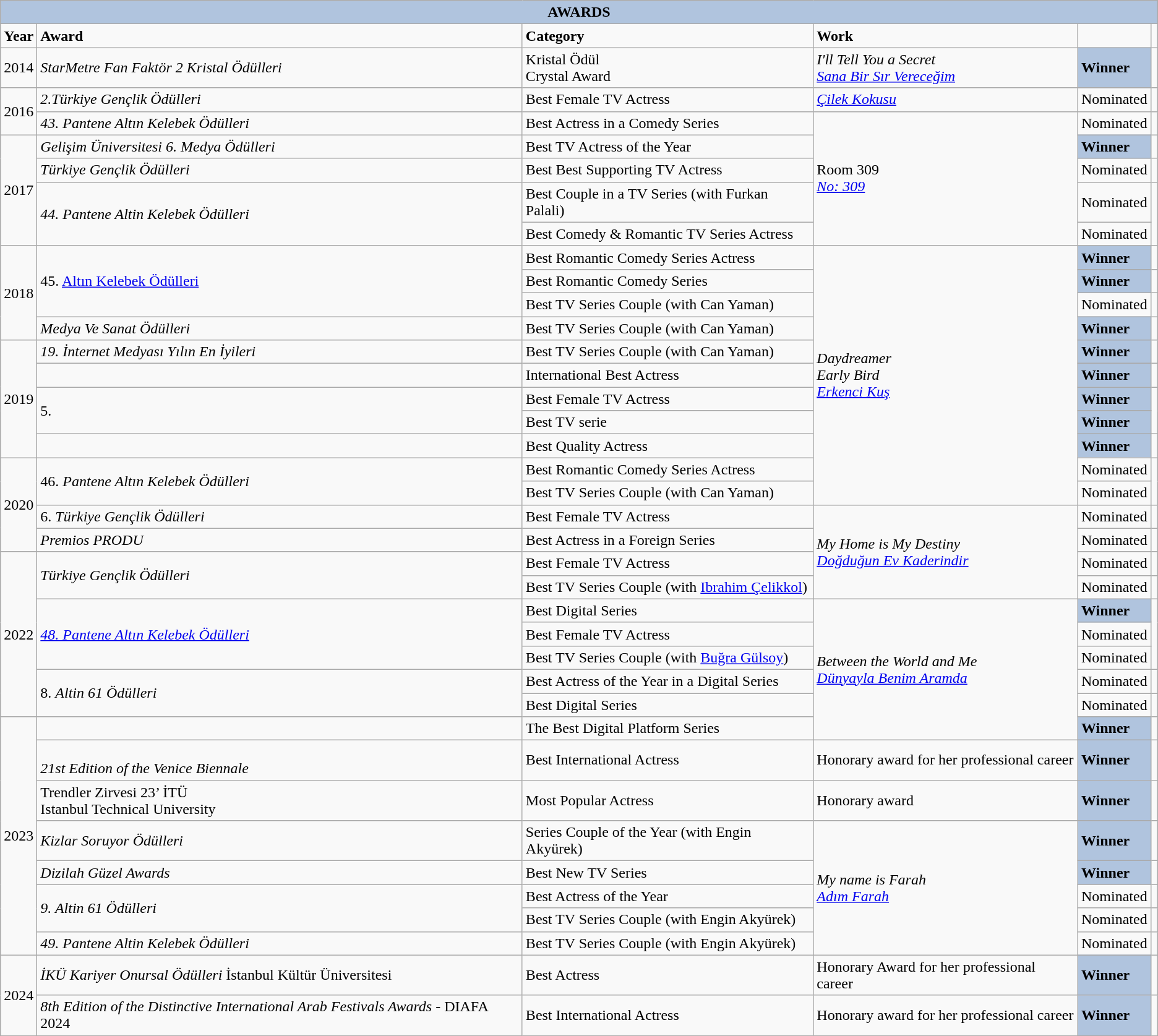<table class="wikitable">
<tr>
<th colspan="6" style="background:LightSteelBlue">AWARDS</th>
</tr>
<tr>
<td><strong>Year</strong></td>
<td><strong>Award</strong></td>
<td><strong>Category</strong></td>
<td><strong>Work</strong></td>
<td></td>
<td></td>
</tr>
<tr>
<td>2014</td>
<td><em>StarMetre Fan Faktör 2 Kristal Ödülleri</em></td>
<td>Kristal Ödül<br>Crystal Award</td>
<td><em>I'll Tell You a Secret</em><br><em><a href='#'>Sana Bir Sır Vereceğim</a></em></td>
<td style="background:LightSteelBlue"><strong>Winner</strong></td>
<td></td>
</tr>
<tr>
<td rowspan="2">2016</td>
<td><em>2.Türkiye Gençlik Ödülleri</em></td>
<td>Best Female TV Actress</td>
<td><em><a href='#'>Çilek Kokusu</a></em></td>
<td>Nominated</td>
<td></td>
</tr>
<tr>
<td><em>43. Pantene Altın Kelebek Ödülleri</em></td>
<td>Best Actress in a Comedy Series</td>
<td rowspan="5">Room 309<br><em><a href='#'>No: 309</a></em></td>
<td>Nominated</td>
<td></td>
</tr>
<tr>
<td rowspan="4">2017</td>
<td><em>Gelişim Üniversitesi 6. Medya Ödülleri</em></td>
<td>Best TV Actress of the Year</td>
<td style="background:LightSteelBlue"><strong>Winner</strong></td>
<td></td>
</tr>
<tr>
<td><em>Türkiye Gençlik Ödülleri</em></td>
<td>Best Best Supporting TV Actress</td>
<td>Nominated</td>
<td></td>
</tr>
<tr>
<td rowspan="2"><em>44. Pantene Altin Kelebek Ödülleri</em></td>
<td>Best Couple in a TV Series (with Furkan Palali)</td>
<td>Nominated</td>
<td rowspan="2"></td>
</tr>
<tr>
<td>Best Comedy & Romantic TV Series Actress</td>
<td>Nominated</td>
</tr>
<tr>
<td rowspan="4">2018</td>
<td rowspan="3">45. <a href='#'>Altın Kelebek Ödülleri</a></td>
<td>Best Romantic Comedy Series Actress</td>
<td rowspan="11"><em>Daydreamer</em><br><em>Early Bird</em><br><em><a href='#'>Erkenci Kuş</a></em></td>
<td style="background:LightSteelBlue"><strong>Winner</strong></td>
<td></td>
</tr>
<tr>
<td>Best Romantic Comedy Series</td>
<td style="background:LightSteelBlue"><strong>Winner</strong></td>
<td></td>
</tr>
<tr>
<td>Best TV Series Couple (with Can Yaman)</td>
<td>Nominated</td>
<td></td>
</tr>
<tr>
<td><em>Medya Ve Sanat Ödülleri</em></td>
<td>Best TV Series Couple (with Can Yaman)</td>
<td style="background:LightSteelBlue"><strong>Winner</strong></td>
<td></td>
</tr>
<tr>
<td rowspan="5">2019</td>
<td><em>19. İnternet Medyası Yılın En İyileri</em></td>
<td>Best TV Series Couple (with Can Yaman)</td>
<td style="background:LightSteelBlue"><strong>Winner</strong></td>
<td></td>
</tr>
<tr>
<td><em></em></td>
<td>International Best Actress</td>
<td style="background:LightSteelBlue"><strong>Winner</strong></td>
<td></td>
</tr>
<tr>
<td rowspan="2">5. </td>
<td>Best Female TV Actress</td>
<td style="background:LightSteelBlue"><strong>Winner</strong></td>
<td rowspan="2"></td>
</tr>
<tr>
<td>Best TV serie</td>
<td style="background:LightSteelBlue"><strong>Winner</strong></td>
</tr>
<tr>
<td></td>
<td>Best Quality Actress</td>
<td style="background:LightSteelBlue"><strong>Winner</strong></td>
<td></td>
</tr>
<tr>
<td rowspan="4">2020</td>
<td rowspan="2">46. <em>Pantene Altın Kelebek Ödülleri</em></td>
<td>Best Romantic Comedy Series Actress</td>
<td>Nominated</td>
<td rowspan="2"></td>
</tr>
<tr>
<td>Best TV Series Couple (with Can Yaman)</td>
<td>Nominated</td>
</tr>
<tr>
<td>6. <em>Türkiye Gençlik Ödülleri</em></td>
<td>Best Female TV Actress</td>
<td rowspan="4"><em>My Home is My Destiny</em><br><em><a href='#'>Doğduğun Ev Kaderindir</a></em></td>
<td>Nominated</td>
<td></td>
</tr>
<tr>
<td><em>Premios PRODU</em></td>
<td>Best Actress in a Foreign Series</td>
<td>Nominated</td>
<td></td>
</tr>
<tr>
<td rowspan="7">2022</td>
<td rowspan="2"><em>Türkiye Gençlik Ödülleri</em></td>
<td>Best Female TV Actress</td>
<td>Nominated</td>
<td></td>
</tr>
<tr>
<td>Best TV Series Couple (with <a href='#'>Ibrahim Çelikkol</a>)</td>
<td>Nominated</td>
<td></td>
</tr>
<tr>
<td rowspan="3"><a href='#'><em>48. Pantene Altın Kelebek Ödülleri</em></a></td>
<td>Best Digital Series</td>
<td rowspan="6"><em>Between the World and Me</em><br><em><a href='#'>Dünyayla Benim Aramda</a></em></td>
<td style="background:LightSteelBlue"><strong>Winner</strong></td>
<td rowspan="3"></td>
</tr>
<tr>
<td>Best Female TV Actress</td>
<td>Nominated</td>
</tr>
<tr>
<td>Best TV Series Couple (with <a href='#'>Buğra Gülsoy</a>)</td>
<td>Nominated</td>
</tr>
<tr>
<td rowspan="2">8. <em>Altin 61 Ödülleri</em></td>
<td>Best Actress of the Year in a Digital Series</td>
<td>Nominated</td>
<td></td>
</tr>
<tr>
<td>Best Digital Series</td>
<td>Nominated</td>
<td></td>
</tr>
<tr>
<td rowspan="8">2023</td>
<td></td>
<td>The Best Digital Platform Series</td>
<td style="background:LightSteelBlue"><strong>Winner</strong></td>
<td></td>
</tr>
<tr>
<td><br><em>21st Edition of the Venice Biennale</em></td>
<td>Best International Actress</td>
<td>Honorary award for her professional career</td>
<td style="background:LightSteelBlue"><strong>Winner</strong></td>
<td></td>
</tr>
<tr>
<td>Trendler Zirvesi 23’ İTÜ<br>Istanbul Technical University</td>
<td>Most Popular Actress</td>
<td>Honorary award</td>
<td style="background:LightSteelBlue"><strong>Winner</strong></td>
<td></td>
</tr>
<tr>
<td><em>Kizlar Soruyor Ödülleri</em></td>
<td>Series Couple of the Year (with Engin Akyürek)</td>
<td rowspan="5"><em>My name is Farah</em><br><em><a href='#'>Adım Farah</a></em></td>
<td style="background:LightSteelBlue"><strong>Winner</strong></td>
<td></td>
</tr>
<tr>
<td><em>Dizilah Güzel Awards</em></td>
<td>Best  New TV Series</td>
<td style="background:LightSteelBlue"><strong>Winner</strong></td>
<td></td>
</tr>
<tr>
<td rowspan="2"><em>9. Altin 61 Ödülleri</em></td>
<td>Best Actress of the Year</td>
<td>Nominated</td>
<td></td>
</tr>
<tr>
<td>Best TV Series Couple (with Engin Akyürek)</td>
<td>Nominated</td>
<td></td>
</tr>
<tr>
<td><em>49. Pantene Altin Kelebek Ödülleri</em></td>
<td>Best TV Series Couple (with Engin Akyürek)</td>
<td>Nominated</td>
<td></td>
</tr>
<tr>
<td rowspan="2">2024</td>
<td><em>İKÜ Kariyer Onursal Ödülleri</em> İstanbul Kültür Üniversitesi</td>
<td>Best Actress</td>
<td>Honorary Award for her professional career</td>
<td style="background:LightSteelBlue"><strong>Winner</strong></td>
<td></td>
</tr>
<tr>
<td><em>8th Edition of the Distinctive International Arab Festivals Awards</em> - DIAFA 2024</td>
<td>Best International Actress</td>
<td>Honorary award for her professional career</td>
<td style="background:LightSteelBlue"><strong>Winner</strong></td>
<td></td>
</tr>
</table>
